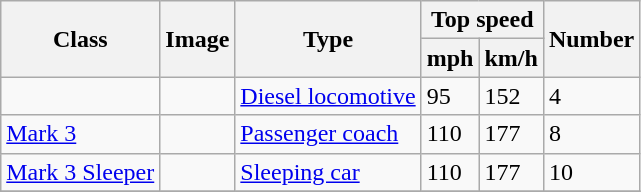<table class="wikitable" border="1">
<tr style="background:#f9f9f9;">
<th rowspan="2">Class</th>
<th rowspan="2">Image</th>
<th rowspan="2">Type</th>
<th colspan="2">Top speed</th>
<th rowspan="2">Number</th>
</tr>
<tr style="background:#f9f9f;">
<th>mph</th>
<th>km/h</th>
</tr>
<tr>
<td></td>
<td></td>
<td><a href='#'>Diesel locomotive</a></td>
<td>95</td>
<td>152</td>
<td>4</td>
</tr>
<tr>
<td><a href='#'>Mark 3</a></td>
<td><br></td>
<td><a href='#'>Passenger coach</a></td>
<td>110</td>
<td>177</td>
<td>8</td>
</tr>
<tr>
<td><a href='#'>Mark 3 Sleeper</a></td>
<td></td>
<td><a href='#'>Sleeping car</a></td>
<td>110</td>
<td>177</td>
<td>10</td>
</tr>
<tr>
</tr>
</table>
